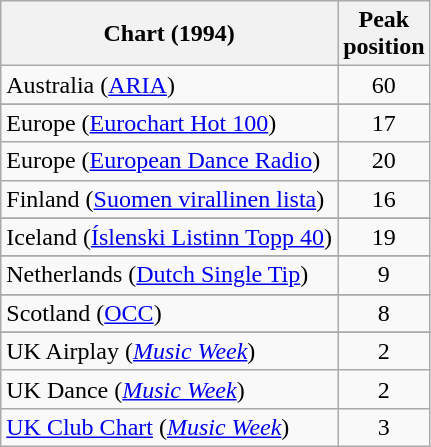<table class="wikitable sortable">
<tr>
<th>Chart (1994)</th>
<th>Peak<br>position</th>
</tr>
<tr>
<td>Australia (<a href='#'>ARIA</a>)</td>
<td style="text-align:center;">60</td>
</tr>
<tr>
</tr>
<tr>
<td>Europe (<a href='#'>Eurochart Hot 100</a>)</td>
<td style="text-align:center;">17</td>
</tr>
<tr>
<td>Europe (<a href='#'>European Dance Radio</a>)</td>
<td style="text-align:center;">20</td>
</tr>
<tr>
<td>Finland (<a href='#'>Suomen virallinen lista</a>)</td>
<td style="text-align:center;">16</td>
</tr>
<tr>
</tr>
<tr>
<td>Iceland (<a href='#'>Íslenski Listinn Topp 40</a>)</td>
<td style="text-align:center;">19</td>
</tr>
<tr>
</tr>
<tr>
<td>Netherlands (<a href='#'>Dutch Single Tip</a>)</td>
<td align="center">9</td>
</tr>
<tr>
</tr>
<tr>
<td>Scotland (<a href='#'>OCC</a>)</td>
<td align="center">8</td>
</tr>
<tr>
</tr>
<tr>
<td>UK Airplay (<em><a href='#'>Music Week</a></em>)</td>
<td align="center">2</td>
</tr>
<tr>
<td>UK Dance (<em><a href='#'>Music Week</a></em>)</td>
<td align="center">2</td>
</tr>
<tr>
<td><a href='#'>UK Club Chart</a> (<em><a href='#'>Music Week</a></em>)</td>
<td align="center">3</td>
</tr>
</table>
